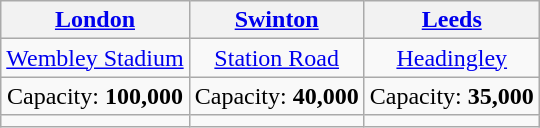<table class="wikitable" style="text-align:center">
<tr>
<th><a href='#'>London</a></th>
<th><a href='#'>Swinton</a></th>
<th><a href='#'>Leeds</a></th>
</tr>
<tr>
<td><a href='#'>Wembley Stadium</a></td>
<td><a href='#'>Station Road</a></td>
<td><a href='#'>Headingley</a></td>
</tr>
<tr>
<td>Capacity: <strong>100,000 </strong></td>
<td>Capacity: <strong>40,000</strong></td>
<td>Capacity: <strong>35,000</strong></td>
</tr>
<tr>
<td></td>
<td></td>
<td></td>
</tr>
</table>
